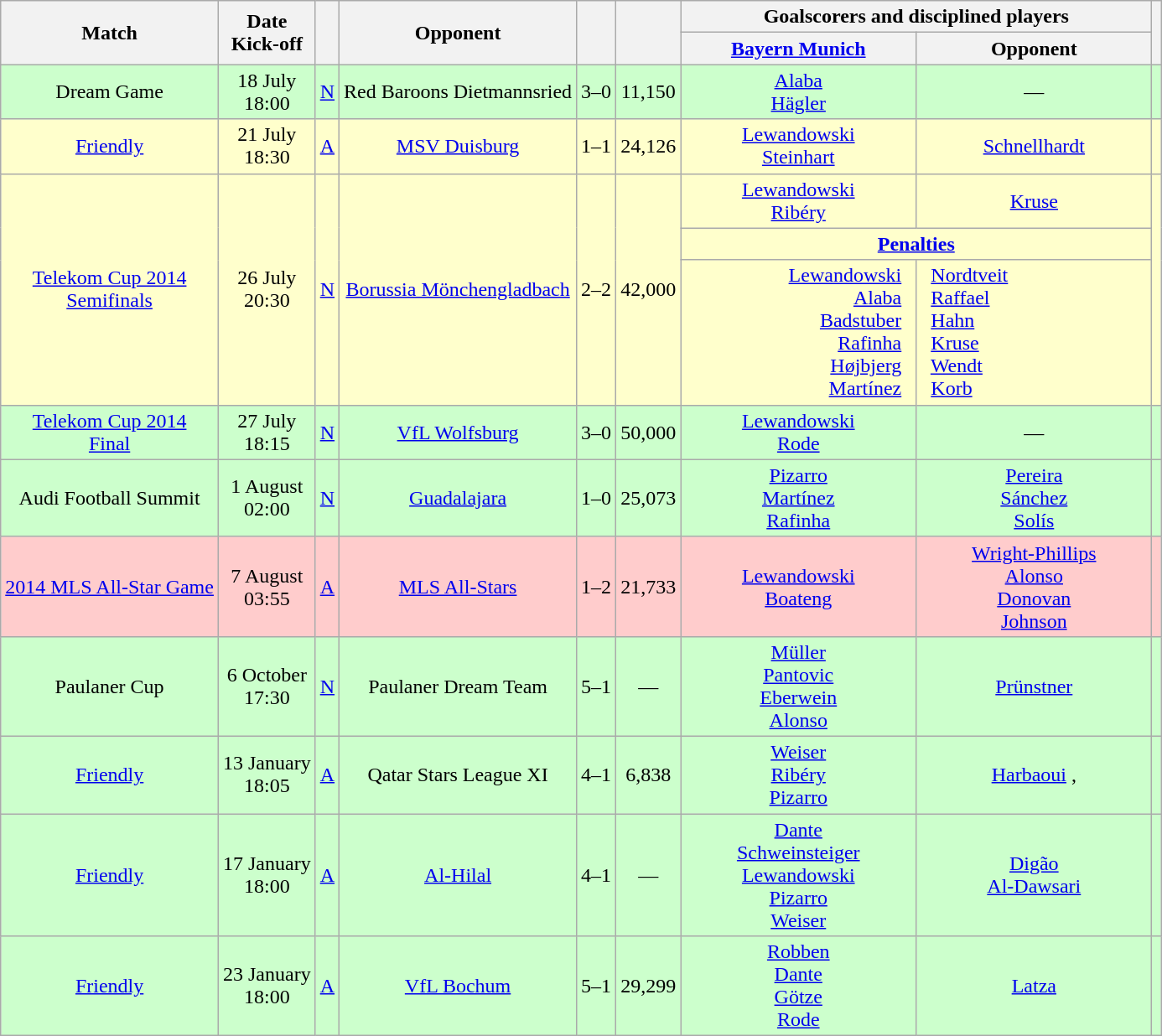<table class="wikitable" Style="text-align: center;">
<tr>
<th rowspan="2">Match</th>
<th rowspan="2">Date<br>Kick-off</th>
<th rowspan="2"></th>
<th rowspan="2">Opponent</th>
<th rowspan="2"><br></th>
<th rowspan="2"></th>
<th colspan="2">Goalscorers and disciplined players</th>
<th rowspan="2"></th>
</tr>
<tr>
<th style="width:180px"><a href='#'>Bayern Munich</a></th>
<th style="width:180px">Opponent</th>
</tr>
<tr style="background:#cfc">
<td>Dream Game</td>
<td>18 July<br>18:00</td>
<td><a href='#'>N</a></td>
<td>Red Baroons Dietmannsried</td>
<td>3–0</td>
<td>11,150</td>
<td><a href='#'>Alaba</a> <br><a href='#'>Hägler</a> </td>
<td>—</td>
<td></td>
</tr>
<tr style="background:#ffc">
<td><a href='#'>Friendly</a></td>
<td>21 July<br>18:30</td>
<td><a href='#'>A</a></td>
<td><a href='#'>MSV Duisburg</a></td>
<td>1–1</td>
<td>24,126</td>
<td><a href='#'>Lewandowski</a> <br><a href='#'>Steinhart</a> </td>
<td><a href='#'>Schnellhardt</a> </td>
<td></td>
</tr>
<tr style="background:#ffc">
<td rowspan="3"><a href='#'>Telekom Cup 2014<br>Semifinals</a></td>
<td rowspan="3">26 July<br>20:30</td>
<td rowspan="3"><a href='#'>N</a></td>
<td rowspan="3"><a href='#'>Borussia Mönchengladbach</a></td>
<td rowspan="3">2–2<br></td>
<td rowspan="3">42,000</td>
<td><a href='#'>Lewandowski</a> <br><a href='#'>Ribéry</a> </td>
<td><a href='#'>Kruse</a> </td>
<td rowspan="3"></td>
</tr>
<tr style="background:#ffc">
<td colspan="2"><strong><a href='#'>Penalties</a></strong></td>
</tr>
<tr style="background:#ffc">
<td style="text-align: right;"><a href='#'>Lewandowski</a>  <br><a href='#'>Alaba</a>  <br><a href='#'>Badstuber</a>  <br><a href='#'>Rafinha</a>  <br><a href='#'>Højbjerg</a>  <br><a href='#'>Martínez</a>  </td>
<td style="text-align: left;">  <a href='#'>Nordtveit</a><br>  <a href='#'>Raffael</a><br>  <a href='#'>Hahn</a><br>  <a href='#'>Kruse</a><br>  <a href='#'>Wendt</a><br>  <a href='#'>Korb</a></td>
</tr>
<tr style="background:#cfc">
<td><a href='#'>Telekom Cup 2014<br>Final</a></td>
<td>27 July<br>18:15</td>
<td><a href='#'>N</a></td>
<td><a href='#'>VfL Wolfsburg</a></td>
<td>3–0</td>
<td>50,000</td>
<td><a href='#'>Lewandowski</a> <br><a href='#'>Rode</a> </td>
<td>—</td>
<td></td>
</tr>
<tr style="background:#cfc">
<td>Audi Football Summit</td>
<td>1 August<br>02:00</td>
<td><a href='#'>N</a></td>
<td><a href='#'>Guadalajara</a></td>
<td>1–0</td>
<td>25,073</td>
<td><a href='#'>Pizarro</a> <br><a href='#'>Martínez</a> <br><a href='#'>Rafinha</a> </td>
<td><a href='#'>Pereira</a> <br><a href='#'>Sánchez</a> <br><a href='#'>Solís</a> </td>
<td></td>
</tr>
<tr style="background:#fcc">
<td><a href='#'>2014 MLS All-Star Game</a></td>
<td>7 August<br>03:55</td>
<td><a href='#'>A</a></td>
<td><a href='#'>MLS All-Stars</a></td>
<td>1–2</td>
<td>21,733</td>
<td><a href='#'>Lewandowski</a> <br><a href='#'>Boateng</a> </td>
<td><a href='#'>Wright-Phillips</a> <br><a href='#'>Alonso</a> <br><a href='#'>Donovan</a> <br><a href='#'>Johnson</a> </td>
<td></td>
</tr>
<tr style="background:#cfc">
<td>Paulaner Cup</td>
<td>6 October<br>17:30</td>
<td><a href='#'>N</a></td>
<td>Paulaner Dream Team</td>
<td>5–1</td>
<td>—</td>
<td><a href='#'>Müller</a> <br><a href='#'>Pantovic</a> <br><a href='#'>Eberwein</a> <br><a href='#'>Alonso</a> </td>
<td><a href='#'>Prünstner</a> </td>
<td></td>
</tr>
<tr style="background:#cfc">
<td><a href='#'>Friendly</a></td>
<td>13 January<br>18:05</td>
<td><a href='#'>A</a></td>
<td>Qatar Stars League XI</td>
<td>4–1</td>
<td>6,838</td>
<td><a href='#'>Weiser</a> <br><a href='#'>Ribéry</a> <br><a href='#'>Pizarro</a> </td>
<td><a href='#'>Harbaoui</a> , </td>
<td></td>
</tr>
<tr style="background:#cfc">
<td><a href='#'>Friendly</a></td>
<td>17 January<br>18:00</td>
<td><a href='#'>A</a></td>
<td><a href='#'>Al-Hilal</a></td>
<td>4–1</td>
<td>—</td>
<td><a href='#'>Dante</a> <br><a href='#'>Schweinsteiger</a> <br><a href='#'>Lewandowski</a> <br><a href='#'>Pizarro</a> <br><a href='#'>Weiser</a> </td>
<td><a href='#'>Digão</a> <br><a href='#'>Al-Dawsari</a> </td>
<td></td>
</tr>
<tr style="background:#cfc">
<td><a href='#'>Friendly</a></td>
<td>23 January<br>18:00</td>
<td><a href='#'>A</a></td>
<td><a href='#'>VfL Bochum</a></td>
<td>5–1</td>
<td>29,299</td>
<td><a href='#'>Robben</a> <br><a href='#'>Dante</a> <br><a href='#'>Götze</a> <br><a href='#'>Rode</a> </td>
<td><a href='#'>Latza</a> </td>
<td></td>
</tr>
</table>
